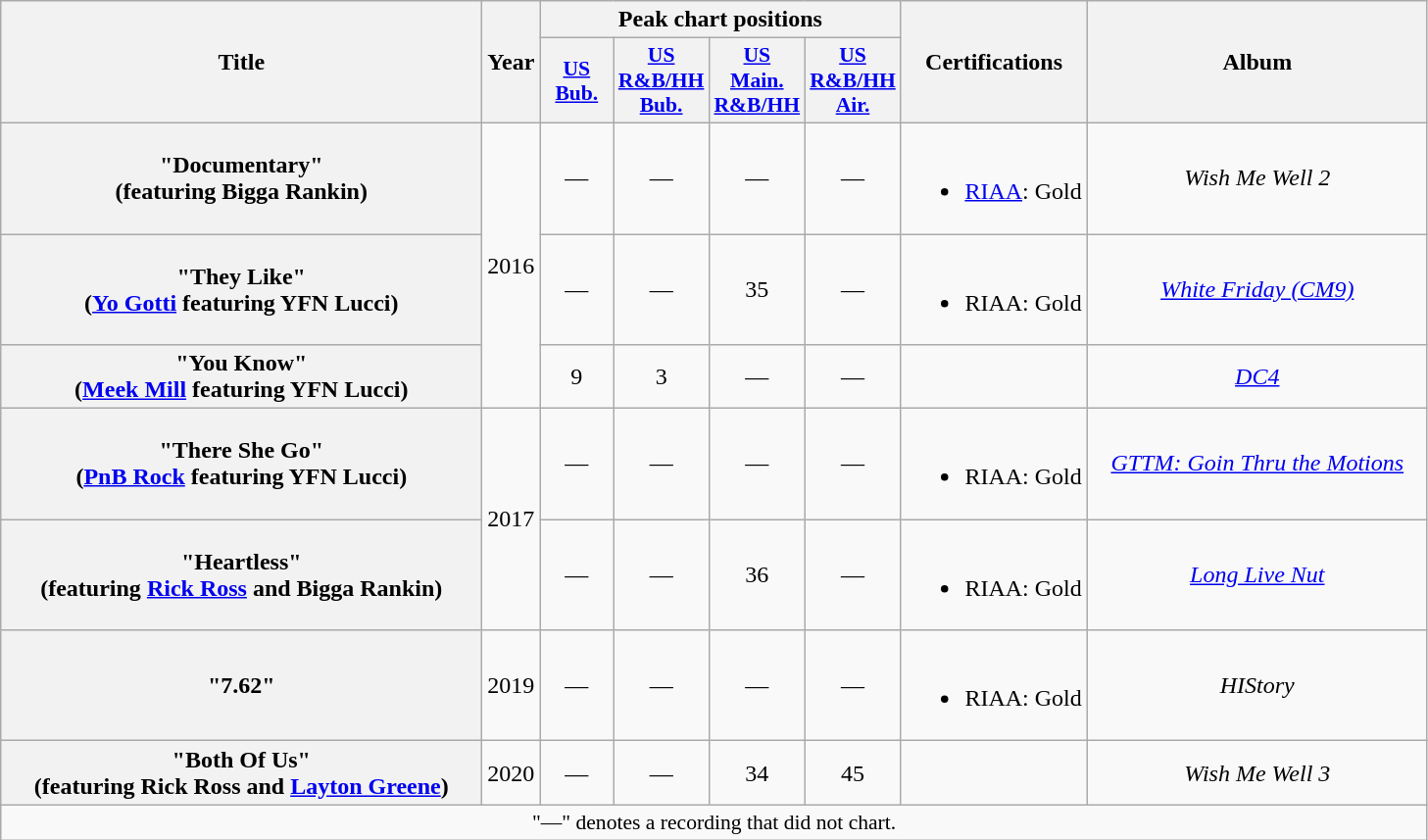<table class="wikitable plainrowheaders" style="text-align:center;" border="1">
<tr>
<th scope="col" rowspan="2" style="width:20em;">Title</th>
<th scope="col" rowspan="2" style="width:2em;">Year</th>
<th scope="col" colspan="4">Peak chart positions</th>
<th scope="col" rowspan="2">Certifications</th>
<th scope="col" rowspan="2" style="width:14em;">Album</th>
</tr>
<tr>
<th style="width:3em; font-size:90%"><a href='#'>US<br>Bub.</a><br></th>
<th style="width:3em; font-size:90%"><a href='#'>US<br>R&B/HH<br>Bub.</a><br></th>
<th scope="col" style="width:3em;font-size:90%;"><a href='#'>US<br>Main.<br>R&B/HH</a><br></th>
<th scope="col" style="width:3em;font-size:90%;"><a href='#'>US<br>R&B/HH<br>Air.</a><br></th>
</tr>
<tr>
<th scope="row">"Documentary"<br><span>(featuring Bigga Rankin)</span></th>
<td rowspan="3">2016</td>
<td>—</td>
<td>—</td>
<td>—</td>
<td>—</td>
<td><br><ul><li><a href='#'>RIAA</a>: Gold</li></ul></td>
<td><em>Wish Me Well 2</em></td>
</tr>
<tr>
<th scope="row">"They Like"<br><span>(<a href='#'>Yo Gotti</a> featuring YFN Lucci)</span></th>
<td>—</td>
<td>—</td>
<td>35</td>
<td>—</td>
<td><br><ul><li>RIAA: Gold</li></ul></td>
<td><em><a href='#'>White Friday (CM9)</a></em></td>
</tr>
<tr>
<th scope="row">"You Know"<br><span>(<a href='#'>Meek Mill</a> featuring YFN Lucci)</span></th>
<td>9</td>
<td>3</td>
<td>—</td>
<td>—</td>
<td></td>
<td><em><a href='#'>DC4</a></em></td>
</tr>
<tr>
<th scope="row">"There She Go"<br><span>(<a href='#'>PnB Rock</a> featuring YFN Lucci)</span></th>
<td rowspan="2">2017</td>
<td>—</td>
<td>—</td>
<td>—</td>
<td>—</td>
<td><br><ul><li>RIAA: Gold</li></ul></td>
<td><em><a href='#'>GTTM: Goin Thru the Motions</a></em></td>
</tr>
<tr>
<th scope="row">"Heartless"<br><span>(featuring <a href='#'>Rick Ross</a> and Bigga Rankin)</span></th>
<td>—</td>
<td>—</td>
<td>36</td>
<td>—</td>
<td><br><ul><li>RIAA: Gold</li></ul></td>
<td><em><a href='#'>Long Live Nut</a></em></td>
</tr>
<tr>
<th scope="row">"7.62"</th>
<td>2019</td>
<td>—</td>
<td>—</td>
<td>—</td>
<td>—</td>
<td><br><ul><li>RIAA: Gold</li></ul></td>
<td><em>HIStory</em></td>
</tr>
<tr>
<th scope="row">"Both Of Us"<br><span>(featuring Rick Ross and <a href='#'>Layton Greene</a>)</span></th>
<td>2020</td>
<td>—</td>
<td>—</td>
<td>34</td>
<td>45</td>
<td></td>
<td><em>Wish Me Well 3</em></td>
</tr>
<tr>
<td colspan="10" style="font-size:90%">"—" denotes a recording that did not chart.</td>
</tr>
</table>
